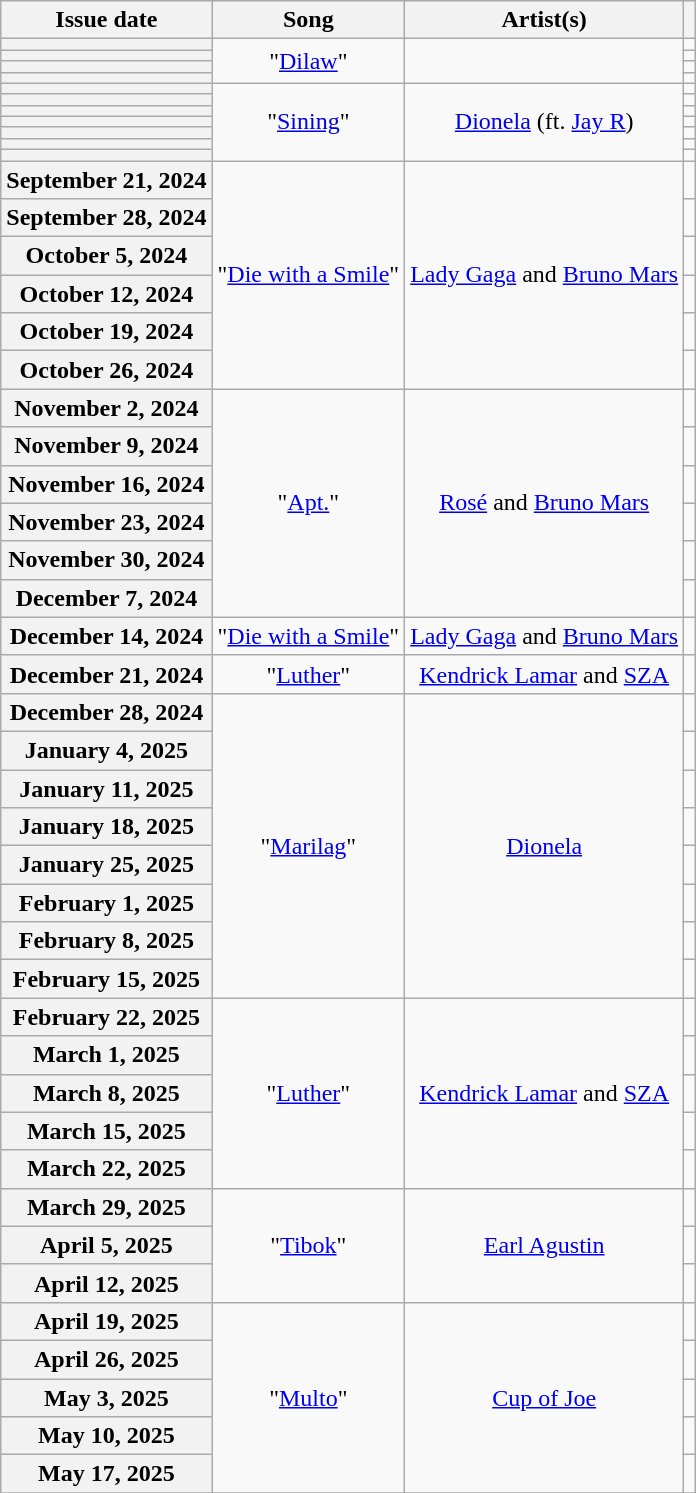<table class="wikitable plainrowheaders" style="text-align:center">
<tr>
<th scope="col">Issue date</th>
<th scope="col">Song</th>
<th scope="col">Artist(s)</th>
<th scope="col" class="unsortable"></th>
</tr>
<tr>
<th scope="row" style="text-align:center"></th>
<td rowspan="4">"<a href='#'>Dilaw</a>"</td>
<td rowspan="4"> </td>
<td></td>
</tr>
<tr>
<th scope="row" style="text-align:center"></th>
<td></td>
</tr>
<tr>
<th scope="row" style="text-align:center"></th>
<td></td>
</tr>
<tr>
<th scope="row" style="text-align:center"></th>
<td></td>
</tr>
<tr>
<th scope="row" style="text-align:center"></th>
<td rowspan="7">"<a href='#'>Sining</a>"</td>
<td rowspan="7"> <a href='#'>Dionela</a> (ft. <a href='#'>Jay R</a>)</td>
<td></td>
</tr>
<tr>
<th scope="row" style="text-align:center"></th>
<td></td>
</tr>
<tr>
<th scope="row" style="text-align:center"></th>
<td></td>
</tr>
<tr>
<th scope="row" style="text-align:center"></th>
<td></td>
</tr>
<tr>
<th scope="row" style="text-align:center"></th>
<td></td>
</tr>
<tr>
<th scope="row" style="text-align:center"></th>
<td></td>
</tr>
<tr>
<th scope="row" style="text-align:center"></th>
<td></td>
</tr>
<tr>
<th scope="row" style="text-align:center">September 21, 2024</th>
<td rowspan="6">"<a href='#'>Die with a Smile</a>"</td>
<td rowspan="6"><a href='#'>Lady Gaga</a> and <a href='#'>Bruno Mars</a></td>
<td></td>
</tr>
<tr>
<th scope="row" style="text-align:center">September 28, 2024</th>
<td></td>
</tr>
<tr>
<th scope="row" style="text-align:center">October 5, 2024</th>
<td></td>
</tr>
<tr>
<th scope="row" style="text-align:center">October 12, 2024</th>
<td></td>
</tr>
<tr>
<th scope="row" style="text-align:center">October 19, 2024</th>
<td></td>
</tr>
<tr>
<th scope="row" style="text-align:center">October 26, 2024</th>
<td></td>
</tr>
<tr>
<th scope="row" style="text-align:center">November 2, 2024</th>
<td rowspan="6">"<a href='#'>Apt.</a>"</td>
<td rowspan="6"><a href='#'>Rosé</a> and <a href='#'>Bruno Mars</a></td>
<td></td>
</tr>
<tr>
<th scope="row" style="text-align:center">November 9, 2024</th>
<td></td>
</tr>
<tr>
<th scope="row" style="text-align:center">November 16, 2024</th>
<td></td>
</tr>
<tr>
<th scope="row" style="text-align:center">November 23, 2024</th>
<td></td>
</tr>
<tr>
<th scope="row" style="text-align:center">November 30, 2024</th>
<td></td>
</tr>
<tr>
<th scope="row" style="text-align:center">December 7, 2024</th>
<td></td>
</tr>
<tr>
<th scope="row" style="text-align:center">December 14, 2024</th>
<td rowspan="1">"<a href='#'>Die with a Smile</a>"</td>
<td rowspan="1"><a href='#'>Lady Gaga</a> and <a href='#'>Bruno Mars</a></td>
<td></td>
</tr>
<tr>
<th scope="row" style="text-align:center">December 21, 2024</th>
<td rowspan="1">"<a href='#'>Luther</a>"</td>
<td rowspan="1"><a href='#'>Kendrick Lamar</a> and <a href='#'>SZA</a></td>
<td></td>
</tr>
<tr>
<th scope="row" style="text-align:center">December 28, 2024</th>
<td rowspan="8">"<a href='#'>Marilag</a>"</td>
<td rowspan="8"> <a href='#'>Dionela</a></td>
<td></td>
</tr>
<tr>
<th scope="row" style="text-align:center">January 4, 2025</th>
<td></td>
</tr>
<tr>
<th scope="row" style="text-align:center">January 11, 2025</th>
<td></td>
</tr>
<tr>
<th scope="row" style="text-align:center">January 18, 2025</th>
<td></td>
</tr>
<tr>
<th scope="row" style="text-align:center">January 25, 2025</th>
<td></td>
</tr>
<tr>
<th scope="row" style="text-align:center">February 1, 2025</th>
<td></td>
</tr>
<tr>
<th scope="row" style="text-align:center">February 8, 2025</th>
<td></td>
</tr>
<tr>
<th scope="row" style="text-align:center">February 15, 2025</th>
<td></td>
</tr>
<tr>
<th scope="row" style="text-align:center">February 22, 2025</th>
<td rowspan="5">"<a href='#'>Luther</a>"</td>
<td rowspan="5"><a href='#'>Kendrick Lamar</a> and <a href='#'>SZA</a></td>
<td></td>
</tr>
<tr>
<th scope="row" style="text-align:center">March 1, 2025</th>
<td></td>
</tr>
<tr>
<th scope="row" style="text-align:center">March 8, 2025</th>
<td></td>
</tr>
<tr>
<th scope="row" style="text-align:center">March 15, 2025</th>
<td></td>
</tr>
<tr>
<th scope="row" style="text-align:center">March 22, 2025</th>
<td></td>
</tr>
<tr>
<th scope="row" style="text-align:center">March 29, 2025</th>
<td rowspan="3">"<a href='#'>Tibok</a>"</td>
<td rowspan="3"> <a href='#'>Earl Agustin</a></td>
<td></td>
</tr>
<tr>
<th scope="row" style="text-align:center">April 5, 2025</th>
<td></td>
</tr>
<tr>
<th scope="row" style="text-align:center">April 12, 2025</th>
<td></td>
</tr>
<tr>
<th scope="row" style="text-align:center">April 19, 2025</th>
<td rowspan="5">"<a href='#'>Multo</a>"</td>
<td rowspan="5"> <a href='#'>Cup of Joe</a></td>
<td></td>
</tr>
<tr>
<th scope="row" style="text-align:center">April 26, 2025</th>
<td></td>
</tr>
<tr>
<th scope="row" style="text-align:center">May 3, 2025</th>
<td></td>
</tr>
<tr>
<th scope="row" style="text-align:center">May 10, 2025</th>
<td></td>
</tr>
<tr>
<th scope="row" style="text-align:center">May 17, 2025</th>
<td></td>
</tr>
<tr>
</tr>
</table>
